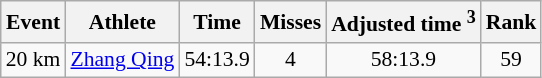<table class="wikitable" style="font-size:90%">
<tr>
<th>Event</th>
<th>Athlete</th>
<th>Time</th>
<th>Misses</th>
<th>Adjusted time <sup>3</sup></th>
<th>Rank</th>
</tr>
<tr>
<td>20 km</td>
<td><a href='#'>Zhang Qing</a></td>
<td align="center">54:13.9</td>
<td align="center">4</td>
<td align="center">58:13.9</td>
<td align="center">59</td>
</tr>
</table>
